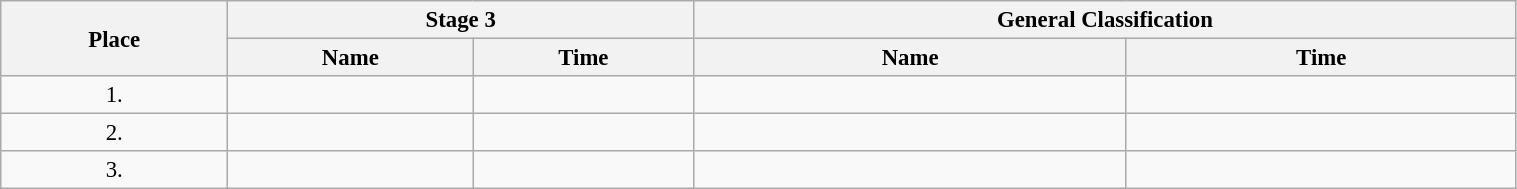<table class="wikitable"  style="font-size:95%; width:80%;">
<tr>
<th rowspan="2">Place</th>
<th colspan="2">Stage 3</th>
<th colspan="2">General Classification</th>
</tr>
<tr>
<th>Name</th>
<th>Time</th>
<th>Name</th>
<th>Time</th>
</tr>
<tr>
<td style="text-align:center;">1.</td>
<td></td>
<td></td>
<td></td>
<td></td>
</tr>
<tr>
<td style="text-align:center;">2.</td>
<td></td>
<td></td>
<td></td>
<td></td>
</tr>
<tr>
<td style="text-align:center;">3.</td>
<td></td>
<td></td>
<td></td>
<td></td>
</tr>
</table>
